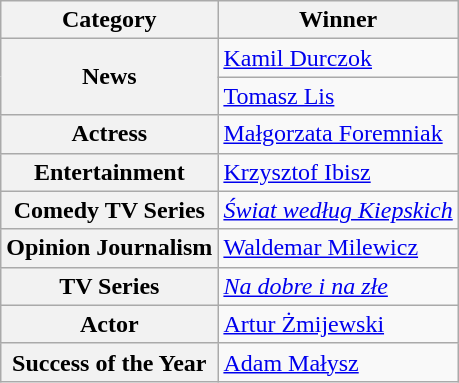<table class="wikitable">
<tr>
<th>Category</th>
<th>Winner</th>
</tr>
<tr>
<th scope="row" rowspan="2">News</th>
<td><a href='#'>Kamil Durczok</a></td>
</tr>
<tr>
<td><a href='#'>Tomasz Lis</a></td>
</tr>
<tr>
<th scope="row">Actress</th>
<td><a href='#'>Małgorzata Foremniak</a></td>
</tr>
<tr>
<th scope="row">Entertainment</th>
<td><a href='#'>Krzysztof Ibisz</a></td>
</tr>
<tr>
<th scope="row">Comedy TV Series</th>
<td><em><a href='#'>Świat według Kiepskich</a></em></td>
</tr>
<tr>
<th scope="row">Opinion Journalism</th>
<td><a href='#'>Waldemar Milewicz</a></td>
</tr>
<tr>
<th scope="row">TV Series</th>
<td><em><a href='#'>Na dobre i na złe</a></em></td>
</tr>
<tr>
<th scope="row">Actor</th>
<td><a href='#'>Artur Żmijewski</a></td>
</tr>
<tr>
<th scope="row">Success of the Year</th>
<td><a href='#'>Adam Małysz</a></td>
</tr>
</table>
